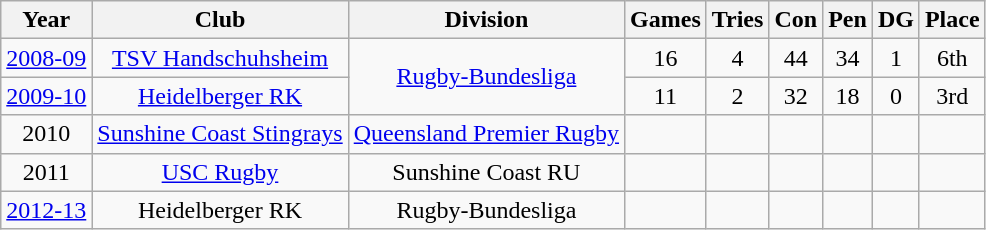<table class="wikitable">
<tr>
<th>Year</th>
<th>Club</th>
<th>Division</th>
<th>Games</th>
<th>Tries</th>
<th>Con</th>
<th>Pen</th>
<th>DG</th>
<th>Place</th>
</tr>
<tr align="center">
<td><a href='#'>2008-09</a></td>
<td><a href='#'>TSV Handschuhsheim</a></td>
<td rowspan=2><a href='#'>Rugby-Bundesliga</a></td>
<td>16</td>
<td>4</td>
<td>44</td>
<td>34</td>
<td>1</td>
<td>6th</td>
</tr>
<tr align="center">
<td><a href='#'>2009-10</a></td>
<td><a href='#'>Heidelberger RK</a></td>
<td>11</td>
<td>2</td>
<td>32</td>
<td>18</td>
<td>0</td>
<td>3rd</td>
</tr>
<tr align="center">
<td>2010</td>
<td><a href='#'>Sunshine Coast Stingrays</a></td>
<td><a href='#'>Queensland Premier Rugby</a></td>
<td></td>
<td></td>
<td></td>
<td></td>
<td></td>
<td></td>
</tr>
<tr align="center">
<td>2011</td>
<td><a href='#'>USC Rugby</a></td>
<td>Sunshine Coast RU</td>
<td></td>
<td></td>
<td></td>
<td></td>
<td></td>
<td></td>
</tr>
<tr align="center">
<td><a href='#'>2012-13</a></td>
<td>Heidelberger RK</td>
<td>Rugby-Bundesliga</td>
<td></td>
<td></td>
<td></td>
<td></td>
<td></td>
<td></td>
</tr>
</table>
